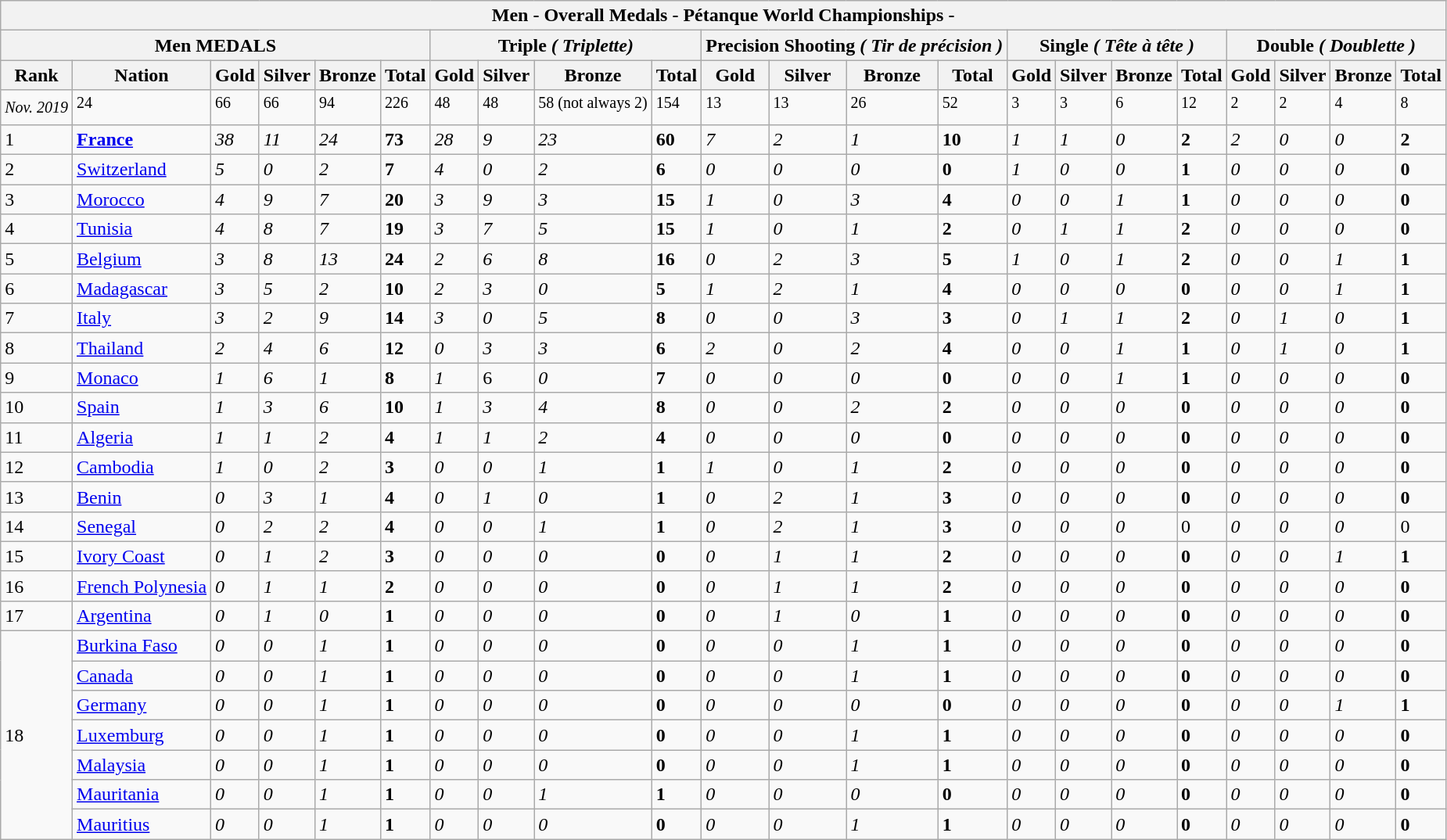<table class="wikitable sortable">
<tr>
<th colspan="22">Men - Overall Medals - Pétanque World Championships -</th>
</tr>
<tr>
<th colspan="6">Men MEDALS</th>
<th colspan="4">Triple <em>( Triplette)</em></th>
<th colspan="4">Precision Shooting <em>( Tir de précision )</em></th>
<th colspan="4">Single <em>( Tête à tête )</em></th>
<th colspan="4">Double <em>( Doublette )</em></th>
</tr>
<tr>
<th>Rank</th>
<th>Nation</th>
<th>Gold<br></th>
<th>Silver<br></th>
<th>Bronze<br></th>
<th>Total</th>
<th>Gold<br></th>
<th>Silver<br></th>
<th>Bronze<br></th>
<th>Total</th>
<th>Gold<br></th>
<th>Silver<br></th>
<th>Bronze<br></th>
<th>Total</th>
<th>Gold<br></th>
<th>Silver<br></th>
<th>Bronze<br></th>
<th>Total</th>
<th>Gold<br></th>
<th>Silver<br></th>
<th>Bronze<br></th>
<th>Total</th>
</tr>
<tr>
<td><em><small>Nov. 2019</small></em></td>
<td><sup>24</sup></td>
<td><sup>66</sup></td>
<td><sup>66</sup></td>
<td><sup>94</sup></td>
<td><sup>226</sup></td>
<td><sup>48</sup></td>
<td><sup>48</sup></td>
<td><sup>58 (not always 2)</sup></td>
<td><sup>154</sup></td>
<td><sup>13</sup></td>
<td><sup>13</sup></td>
<td><sup>26</sup></td>
<td><sup>52</sup></td>
<td><sup>3</sup></td>
<td><sup>3</sup></td>
<td><sup>6</sup></td>
<td><sup>12</sup></td>
<td><sup>2</sup></td>
<td><sup>2</sup></td>
<td><sup>4</sup></td>
<td><sup>8</sup></td>
</tr>
<tr>
<td>1</td>
<td> <strong><a href='#'>France</a></strong></td>
<td><em>38</em></td>
<td><em>11</em></td>
<td><em>24</em></td>
<td><strong>73</strong></td>
<td><em>28</em></td>
<td><em>9</em></td>
<td><em>23</em></td>
<td><strong>60</strong></td>
<td><em>7</em></td>
<td><em>2</em></td>
<td><em>1</em></td>
<td><strong>10</strong></td>
<td><em>1</em></td>
<td><em>1</em></td>
<td><em>0</em></td>
<td><strong>2</strong></td>
<td><em>2</em></td>
<td><em>0</em></td>
<td><em>0</em></td>
<td><strong>2</strong></td>
</tr>
<tr>
<td>2</td>
<td> <a href='#'>Switzerland</a></td>
<td><em>5</em></td>
<td><em>0</em></td>
<td><em>2</em></td>
<td><strong>7</strong></td>
<td><em>4</em></td>
<td><em>0</em></td>
<td><em>2</em></td>
<td><strong>6</strong></td>
<td><em>0</em></td>
<td><em>0</em></td>
<td><em>0</em></td>
<td><strong>0</strong></td>
<td><em>1</em></td>
<td><em>0</em></td>
<td><em>0</em></td>
<td><strong>1</strong></td>
<td><em>0</em></td>
<td><em>0</em></td>
<td><em>0</em></td>
<td><strong>0</strong></td>
</tr>
<tr>
<td>3</td>
<td> <a href='#'>Morocco</a></td>
<td><em>4</em></td>
<td><em>9</em></td>
<td><em>7</em></td>
<td><strong>20</strong></td>
<td><em>3</em></td>
<td><em>9</em></td>
<td><em>3</em></td>
<td><strong>15</strong></td>
<td><em>1</em></td>
<td><em>0</em></td>
<td><em>3</em></td>
<td><strong>4</strong></td>
<td><em>0</em></td>
<td><em>0</em></td>
<td><em>1</em></td>
<td><strong>1</strong></td>
<td><em>0</em></td>
<td><em>0</em></td>
<td><em>0</em></td>
<td><strong>0</strong></td>
</tr>
<tr>
<td>4</td>
<td> <a href='#'>Tunisia</a></td>
<td><em>4</em></td>
<td><em>8</em></td>
<td><em>7</em></td>
<td><strong>19</strong></td>
<td><em>3</em></td>
<td><em>7</em></td>
<td><em>5</em></td>
<td><strong>15</strong></td>
<td><em>1</em></td>
<td><em>0</em></td>
<td><em>1</em></td>
<td><strong>2</strong></td>
<td><em>0</em></td>
<td><em>1</em></td>
<td><em>1</em></td>
<td><strong>2</strong></td>
<td><em>0</em></td>
<td><em>0</em></td>
<td><em>0</em></td>
<td><strong>0</strong></td>
</tr>
<tr>
<td>5</td>
<td> <a href='#'>Belgium</a></td>
<td><em>3</em></td>
<td><em>8</em></td>
<td><em>13</em></td>
<td><strong>24</strong></td>
<td><em>2</em></td>
<td><em>6</em></td>
<td><em>8</em></td>
<td><strong>16</strong></td>
<td><em>0</em></td>
<td><em>2</em></td>
<td><em>3</em></td>
<td><strong>5</strong></td>
<td><em>1</em></td>
<td><em>0</em></td>
<td><em>1</em></td>
<td><strong>2</strong></td>
<td><em>0</em></td>
<td><em>0</em></td>
<td><em>1</em></td>
<td><strong>1</strong></td>
</tr>
<tr>
<td>6</td>
<td> <a href='#'>Madagascar</a></td>
<td><em>3</em></td>
<td><em>5</em></td>
<td><em>2</em></td>
<td><strong>10</strong></td>
<td><em>2</em></td>
<td><em>3</em></td>
<td><em>0</em></td>
<td><strong>5</strong></td>
<td><em>1</em></td>
<td><em>2</em></td>
<td><em>1</em></td>
<td><strong>4</strong></td>
<td><em>0</em></td>
<td><em>0</em></td>
<td><em>0</em></td>
<td><strong>0</strong></td>
<td><em>0</em></td>
<td><em>0</em></td>
<td><em>1</em></td>
<td><strong>1</strong></td>
</tr>
<tr>
<td>7</td>
<td> <a href='#'>Italy</a></td>
<td><em>3</em></td>
<td><em>2</em></td>
<td><em>9</em></td>
<td><strong>14</strong></td>
<td><em>3</em></td>
<td><em>0</em></td>
<td><em>5</em></td>
<td><strong>8</strong></td>
<td><em>0</em></td>
<td><em>0</em></td>
<td><em>3</em></td>
<td><strong>3</strong></td>
<td><em>0</em></td>
<td><em>1</em></td>
<td><em>1</em></td>
<td><strong>2</strong></td>
<td><em>0</em></td>
<td><em>1</em></td>
<td><em>0</em></td>
<td><strong>1</strong></td>
</tr>
<tr>
<td>8</td>
<td> <a href='#'>Thailand</a></td>
<td><em>2</em></td>
<td><em>4</em></td>
<td><em>6</em></td>
<td><strong>12</strong></td>
<td><em>0</em></td>
<td><em>3</em></td>
<td><em>3</em></td>
<td><strong>6</strong></td>
<td><em>2</em></td>
<td><em>0</em></td>
<td><em>2</em></td>
<td><strong>4</strong></td>
<td><em>0</em></td>
<td><em>0</em></td>
<td><em>1</em></td>
<td><strong>1</strong></td>
<td><em>0</em></td>
<td><em>1</em></td>
<td><em>0</em></td>
<td><strong>1</strong></td>
</tr>
<tr>
<td>9</td>
<td> <a href='#'>Monaco</a></td>
<td><em>1</em></td>
<td><em>6</em></td>
<td><em>1</em></td>
<td><strong>8</strong></td>
<td><em>1</em></td>
<td>6</td>
<td><em>0</em></td>
<td><strong>7</strong></td>
<td><em>0</em></td>
<td><em>0</em></td>
<td><em>0</em></td>
<td><strong>0</strong></td>
<td><em>0</em></td>
<td><em>0</em></td>
<td><em>1</em></td>
<td><strong>1</strong></td>
<td><em>0</em></td>
<td><em>0</em></td>
<td><em>0</em></td>
<td><strong>0</strong></td>
</tr>
<tr>
<td>10</td>
<td> <a href='#'>Spain</a></td>
<td><em>1</em></td>
<td><em>3</em></td>
<td><em>6</em></td>
<td><strong>10</strong></td>
<td><em>1</em></td>
<td><em>3</em></td>
<td><em>4</em></td>
<td><strong>8</strong></td>
<td><em>0</em></td>
<td><em>0</em></td>
<td><em>2</em></td>
<td><strong>2</strong></td>
<td><em>0</em></td>
<td><em>0</em></td>
<td><em>0</em></td>
<td><strong>0</strong></td>
<td><em>0</em></td>
<td><em>0</em></td>
<td><em>0</em></td>
<td><strong>0</strong></td>
</tr>
<tr>
<td>11</td>
<td> <a href='#'>Algeria</a></td>
<td><em>1</em></td>
<td><em>1</em></td>
<td><em>2</em></td>
<td><strong>4</strong></td>
<td><em>1</em></td>
<td><em>1</em></td>
<td><em>2</em></td>
<td><strong>4</strong></td>
<td><em>0</em></td>
<td><em>0</em></td>
<td><em>0</em></td>
<td><strong>0</strong></td>
<td><em>0</em></td>
<td><em>0</em></td>
<td><em>0</em></td>
<td><strong>0</strong></td>
<td><em>0</em></td>
<td><em>0</em></td>
<td><em>0</em></td>
<td><strong>0</strong></td>
</tr>
<tr>
<td>12</td>
<td> <a href='#'>Cambodia</a></td>
<td><em>1</em></td>
<td><em>0</em></td>
<td><em>2</em></td>
<td><strong>3</strong></td>
<td><em>0</em></td>
<td><em>0</em></td>
<td><em>1</em></td>
<td><strong>1</strong></td>
<td><em>1</em></td>
<td><em>0</em></td>
<td><em>1</em></td>
<td><strong>2</strong></td>
<td><em>0</em></td>
<td><em>0</em></td>
<td><em>0</em></td>
<td><strong>0</strong></td>
<td><em>0</em></td>
<td><em>0</em></td>
<td><em>0</em></td>
<td><strong>0</strong></td>
</tr>
<tr>
<td>13</td>
<td> <a href='#'>Benin</a></td>
<td><em>0</em></td>
<td><em>3</em></td>
<td><em>1</em></td>
<td><strong>4</strong></td>
<td><em>0</em></td>
<td><em>1</em></td>
<td><em>0</em></td>
<td><strong>1</strong></td>
<td><em>0</em></td>
<td><em>2</em></td>
<td><em>1</em></td>
<td><strong>3</strong></td>
<td><em>0</em></td>
<td><em>0</em></td>
<td><em>0</em></td>
<td><strong>0</strong></td>
<td><em>0</em></td>
<td><em>0</em></td>
<td><em>0</em></td>
<td><strong>0</strong></td>
</tr>
<tr>
<td>14</td>
<td> <a href='#'>Senegal</a></td>
<td><em>0</em></td>
<td><em>2</em></td>
<td><em>2</em></td>
<td><strong>4</strong></td>
<td><em>0</em></td>
<td><em>0</em></td>
<td><em>1</em></td>
<td><strong>1</strong></td>
<td><em>0</em></td>
<td><em>2</em></td>
<td><em>1</em></td>
<td><strong>3</strong></td>
<td><em>0</em></td>
<td><em>0</em></td>
<td><em>0</em></td>
<td>0</td>
<td><em>0</em></td>
<td><em>0</em></td>
<td><em>0</em></td>
<td>0</td>
</tr>
<tr>
<td>15</td>
<td><em></em> <a href='#'>Ivory Coast</a></td>
<td><em>0</em></td>
<td><em>1</em></td>
<td><em>2</em></td>
<td><strong>3</strong></td>
<td><em>0</em></td>
<td><em>0</em></td>
<td><em>0</em></td>
<td><strong>0</strong></td>
<td><em>0</em></td>
<td><em>1</em></td>
<td><em>1</em></td>
<td><strong>2</strong></td>
<td><em>0</em></td>
<td><em>0</em></td>
<td><em>0</em></td>
<td><strong>0</strong></td>
<td><em>0</em></td>
<td><em>0</em></td>
<td><em>1</em></td>
<td><strong>1</strong></td>
</tr>
<tr>
<td>16</td>
<td> <a href='#'>French Polynesia</a></td>
<td><em>0</em></td>
<td><em>1</em></td>
<td><em>1</em></td>
<td><strong>2</strong></td>
<td><em>0</em></td>
<td><em>0</em></td>
<td><em>0</em></td>
<td><strong>0</strong></td>
<td><em>0</em></td>
<td><em>1</em></td>
<td><em>1</em></td>
<td><strong>2</strong></td>
<td><em>0</em></td>
<td><em>0</em></td>
<td><em>0</em></td>
<td><strong>0</strong></td>
<td><em>0</em></td>
<td><em>0</em></td>
<td><em>0</em></td>
<td><strong>0</strong></td>
</tr>
<tr>
<td>17</td>
<td> <a href='#'>Argentina</a></td>
<td><em>0</em></td>
<td><em>1</em></td>
<td><em>0</em></td>
<td><strong>1</strong></td>
<td><em>0</em></td>
<td><em>0</em></td>
<td><em>0</em></td>
<td><strong>0</strong></td>
<td><em>0</em></td>
<td><em>1</em></td>
<td><em>0</em></td>
<td><strong>1</strong></td>
<td><em>0</em></td>
<td><em>0</em></td>
<td><em>0</em></td>
<td><strong>0</strong></td>
<td><em>0</em></td>
<td><em>0</em></td>
<td><em>0</em></td>
<td><strong>0</strong></td>
</tr>
<tr>
<td rowspan="7">18</td>
<td> <a href='#'>Burkina Faso</a></td>
<td><em>0</em></td>
<td><em>0</em></td>
<td><em>1</em></td>
<td><strong>1</strong></td>
<td><em>0</em></td>
<td><em>0</em></td>
<td><em>0</em></td>
<td><strong>0</strong></td>
<td><em>0</em></td>
<td><em>0</em></td>
<td><em>1</em></td>
<td><strong>1</strong></td>
<td><em>0</em></td>
<td><em>0</em></td>
<td><em>0</em></td>
<td><strong>0</strong></td>
<td><em>0</em></td>
<td><em>0</em></td>
<td><em>0</em></td>
<td><strong>0</strong></td>
</tr>
<tr>
<td> <a href='#'>Canada</a></td>
<td><em>0</em></td>
<td><em>0</em></td>
<td><em>1</em></td>
<td><strong>1</strong></td>
<td><em>0</em></td>
<td><em>0</em></td>
<td><em>0</em></td>
<td><strong>0</strong></td>
<td><em>0</em></td>
<td><em>0</em></td>
<td><em>1</em></td>
<td><strong>1</strong></td>
<td><em>0</em></td>
<td><em>0</em></td>
<td><em>0</em></td>
<td><strong>0</strong></td>
<td><em>0</em></td>
<td><em>0</em></td>
<td><em>0</em></td>
<td><strong>0</strong></td>
</tr>
<tr>
<td> <a href='#'>Germany</a><em> </em></td>
<td><em>0</em></td>
<td><em>0</em></td>
<td><em>1</em></td>
<td><strong>1</strong></td>
<td><em>0</em></td>
<td><em>0</em></td>
<td><em>0</em></td>
<td><strong>0</strong></td>
<td><em>0</em></td>
<td><em>0</em></td>
<td><em>0</em></td>
<td><strong>0</strong></td>
<td><em>0</em></td>
<td><em>0</em></td>
<td><em>0</em></td>
<td><strong>0</strong></td>
<td><em>0</em></td>
<td><em>0</em></td>
<td><em>1</em></td>
<td><strong>1</strong></td>
</tr>
<tr>
<td> <a href='#'>Luxemburg</a></td>
<td><em>0</em></td>
<td><em>0</em></td>
<td><em>1</em></td>
<td><strong>1</strong></td>
<td><em>0</em></td>
<td><em>0</em></td>
<td><em>0</em></td>
<td><strong>0</strong></td>
<td><em>0</em></td>
<td><em>0</em></td>
<td><em>1</em></td>
<td><strong>1</strong></td>
<td><em>0</em></td>
<td><em>0</em></td>
<td><em>0</em></td>
<td><strong>0</strong></td>
<td><em>0</em></td>
<td><em>0</em></td>
<td><em>0</em></td>
<td><strong>0</strong></td>
</tr>
<tr>
<td> <a href='#'>Malaysia</a></td>
<td><em>0</em></td>
<td><em>0</em></td>
<td><em>1</em></td>
<td><strong>1</strong></td>
<td><em>0</em></td>
<td><em>0</em></td>
<td><em>0</em></td>
<td><strong>0</strong></td>
<td><em>0</em></td>
<td><em>0</em></td>
<td><em>1</em></td>
<td><strong>1</strong></td>
<td><em>0</em></td>
<td><em>0</em></td>
<td><em>0</em></td>
<td><strong>0</strong></td>
<td><em>0</em></td>
<td><em>0</em></td>
<td><em>0</em></td>
<td><strong>0</strong></td>
</tr>
<tr>
<td> <a href='#'>Mauritania</a></td>
<td><em>0</em></td>
<td><em>0</em></td>
<td><em>1</em></td>
<td><strong>1</strong></td>
<td><em>0</em></td>
<td><em>0</em></td>
<td><em>1</em></td>
<td><strong>1</strong></td>
<td><em>0</em></td>
<td><em>0</em></td>
<td><em>0</em></td>
<td><strong>0</strong></td>
<td><em>0</em></td>
<td><em>0</em></td>
<td><em>0</em></td>
<td><strong>0</strong></td>
<td><em>0</em></td>
<td><em>0</em></td>
<td><em>0</em></td>
<td><strong>0</strong></td>
</tr>
<tr>
<td> <a href='#'>Mauritius</a></td>
<td><em>0</em></td>
<td><em>0</em></td>
<td><em>1</em></td>
<td><strong>1</strong></td>
<td><em>0</em></td>
<td><em>0</em></td>
<td><em>0</em></td>
<td><strong>0</strong></td>
<td><em>0</em></td>
<td><em>0</em></td>
<td><em>1</em></td>
<td><strong>1</strong></td>
<td><em>0</em></td>
<td><em>0</em></td>
<td><em>0</em></td>
<td><strong>0</strong></td>
<td><em>0</em></td>
<td><em>0</em></td>
<td><em>0</em></td>
<td><strong>0</strong></td>
</tr>
</table>
